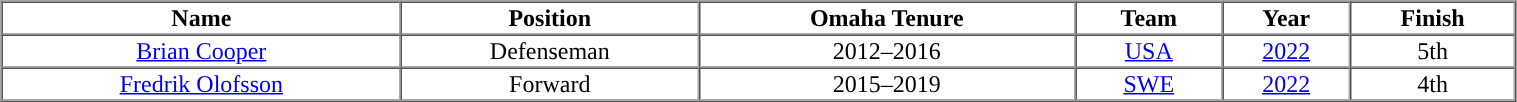<table cellpadding="1" border="1" cellspacing="0" width="80%">
<tr>
<th>Name</th>
<th>Position</th>
<th>Omaha Tenure</th>
<th>Team</th>
<th>Year</th>
<th>Finish</th>
</tr>
<tr align="center">
<td><a href='#'>Brian Cooper</a></td>
<td>Defenseman</td>
<td>2012–2016</td>
<td> <a href='#'>USA</a></td>
<td><a href='#'>2022</a></td>
<td>5th</td>
</tr>
<tr align="center">
<td><a href='#'>Fredrik Olofsson</a></td>
<td>Forward</td>
<td>2015–2019</td>
<td> <a href='#'>SWE</a></td>
<td><a href='#'>2022</a></td>
<td>4th</td>
</tr>
</table>
